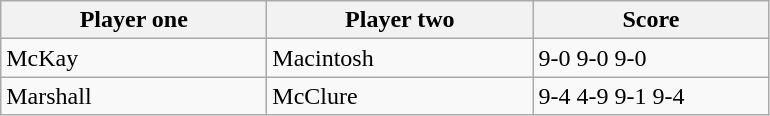<table class="wikitable">
<tr>
<th width=170>Player one</th>
<th width=170>Player two</th>
<th width=150>Score</th>
</tr>
<tr>
<td> McKay</td>
<td> Macintosh</td>
<td>9-0 9-0 9-0</td>
</tr>
<tr>
<td> Marshall</td>
<td> McClure</td>
<td>9-4 4-9 9-1 9-4</td>
</tr>
</table>
